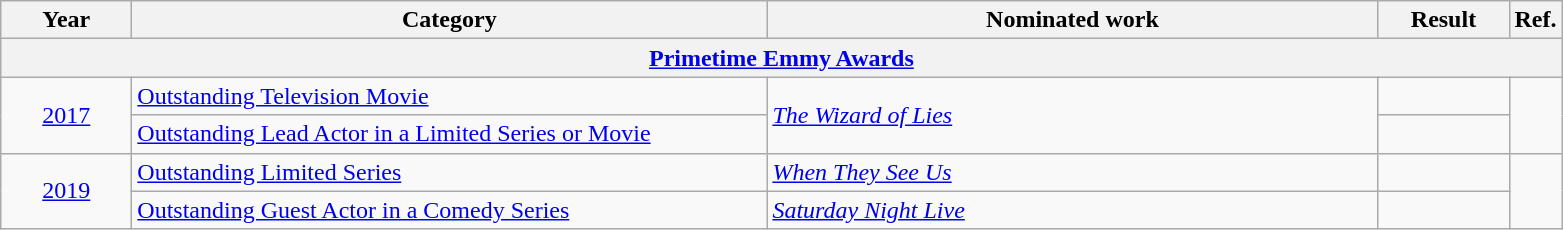<table class=wikitable>
<tr>
<th scope="col" style="width:5em;">Year</th>
<th scope="col" style="width:26em;">Category</th>
<th scope="col" style="width:25em;">Nominated work</th>
<th scope="col" style="width:5em;">Result</th>
<th>Ref.</th>
</tr>
<tr>
<th colspan=5><a href='#'>Primetime Emmy Awards</a></th>
</tr>
<tr>
<td style="text-align:center;", rowspan="2"><a href='#'>2017</a></td>
<td><a href='#'>Outstanding Television Movie</a></td>
<td rowspan="2"><em><a href='#'>The Wizard of Lies</a></em></td>
<td></td>
<td style="text-align:center;" rowspan="2"></td>
</tr>
<tr>
<td><a href='#'>Outstanding Lead Actor in a Limited Series or Movie</a></td>
<td></td>
</tr>
<tr>
<td style="text-align:center;", rowspan="2"><a href='#'>2019</a></td>
<td><a href='#'>Outstanding Limited Series</a></td>
<td><em><a href='#'>When They See Us</a></em></td>
<td></td>
<td style="text-align:center;" rowspan="2"></td>
</tr>
<tr>
<td><a href='#'>Outstanding Guest Actor in a Comedy Series</a></td>
<td><em><a href='#'>Saturday Night Live</a></em></td>
<td></td>
</tr>
</table>
